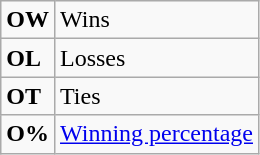<table class="wikitable">
<tr>
<td><strong>OW</strong></td>
<td>Wins</td>
</tr>
<tr>
<td><strong>OL</strong></td>
<td>Losses</td>
</tr>
<tr>
<td><strong>OT</strong></td>
<td>Ties</td>
</tr>
<tr>
<td align="center"><strong>O%</strong></td>
<td><a href='#'>Winning percentage</a></td>
</tr>
</table>
